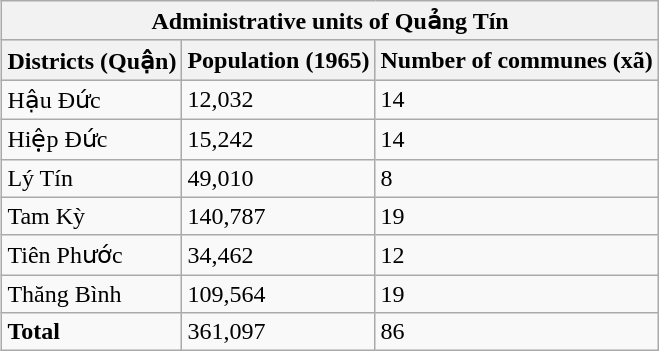<table class="wikitable" style="float:right; margin:1em; margin-top:0;">
<tr>
<th colspan="3"><strong>Administrative units of Quảng Tín</strong></th>
</tr>
<tr style="background:lightgrey;">
<th>Districts (Quận)</th>
<th>Population (1965)</th>
<th>Number of communes (xã)</th>
</tr>
<tr>
<td>Hậu Đức</td>
<td>12,032</td>
<td>14</td>
</tr>
<tr>
<td>Hiệp Đức</td>
<td>15,242</td>
<td>14</td>
</tr>
<tr>
<td>Lý Tín</td>
<td>49,010</td>
<td>8</td>
</tr>
<tr>
<td>Tam Kỳ</td>
<td>140,787</td>
<td>19</td>
</tr>
<tr>
<td>Tiên Phước</td>
<td>34,462</td>
<td>12</td>
</tr>
<tr>
<td>Thăng Bình</td>
<td>109,564</td>
<td>19</td>
</tr>
<tr>
<td><strong>Total</strong></td>
<td>361,097</td>
<td>86</td>
</tr>
</table>
